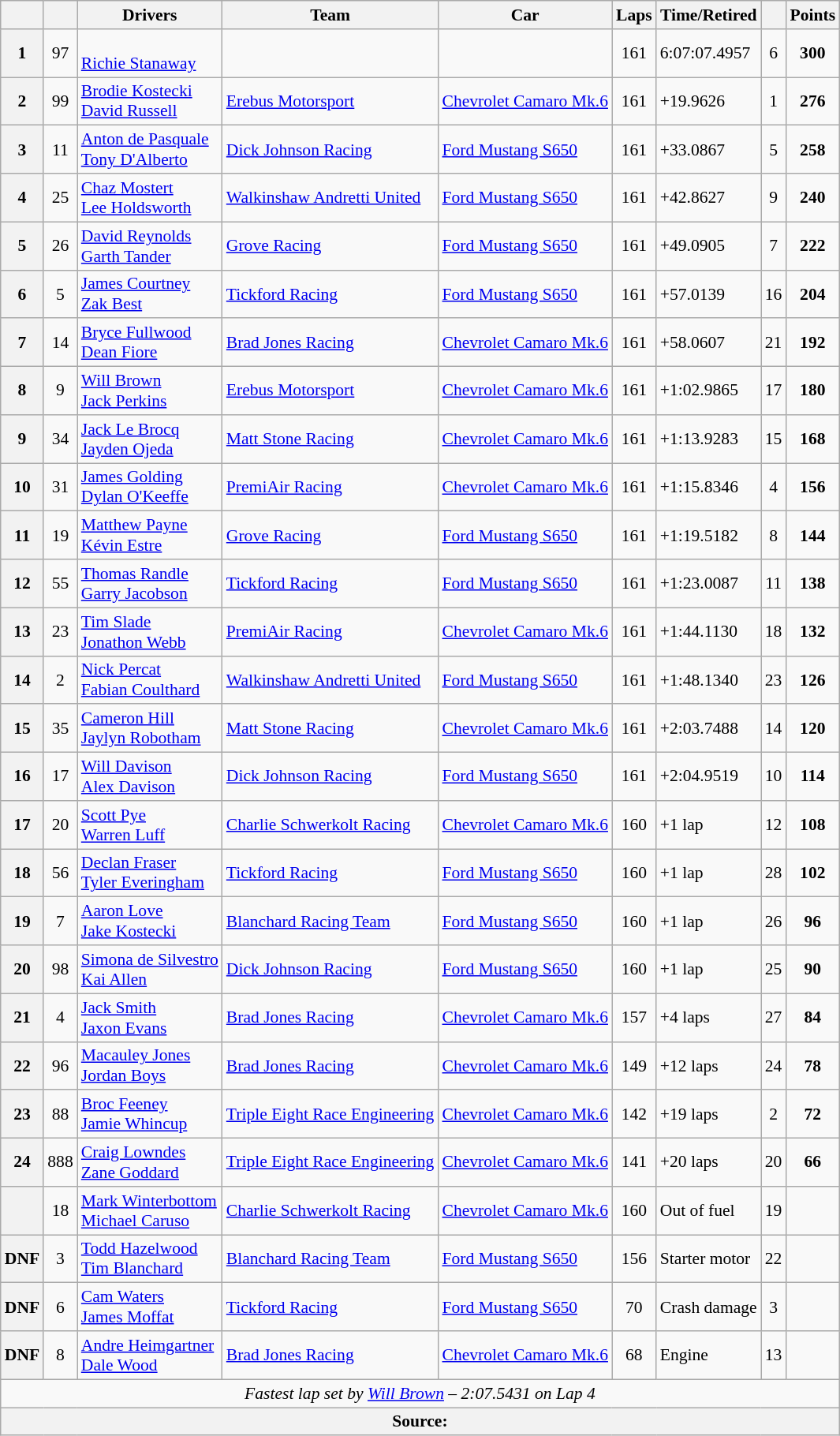<table class="wikitable" style="font-size: 90%">
<tr>
<th></th>
<th></th>
<th>Drivers</th>
<th>Team</th>
<th>Car</th>
<th>Laps</th>
<th>Time/Retired</th>
<th></th>
<th>Points</th>
</tr>
<tr>
<th>1</th>
<td align="center">97</td>
<td><br> <a href='#'>Richie Stanaway</a></td>
<td></td>
<td></td>
<td align="center">161</td>
<td>6:07:07.4957</td>
<td align="center">6</td>
<td align="center"><strong>300</strong></td>
</tr>
<tr>
<th>2</th>
<td align="center">99</td>
<td> <a href='#'>Brodie Kostecki</a><br> <a href='#'>David Russell</a></td>
<td><a href='#'>Erebus Motorsport</a></td>
<td><a href='#'>Chevrolet Camaro Mk.6</a></td>
<td align="center">161</td>
<td>+19.9626</td>
<td align="center">1</td>
<td align="center"><strong>276</strong></td>
</tr>
<tr>
<th>3</th>
<td align="center">11</td>
<td> <a href='#'>Anton de Pasquale</a><br> <a href='#'>Tony D'Alberto</a></td>
<td><a href='#'>Dick Johnson Racing</a></td>
<td><a href='#'>Ford Mustang S650</a></td>
<td align="center">161</td>
<td>+33.0867</td>
<td align="center">5</td>
<td align="center"><strong>258</strong></td>
</tr>
<tr>
<th>4</th>
<td align="center">25</td>
<td> <a href='#'>Chaz Mostert</a><br> <a href='#'>Lee Holdsworth</a></td>
<td><a href='#'>Walkinshaw Andretti United</a></td>
<td><a href='#'>Ford Mustang S650</a></td>
<td align="center">161</td>
<td>+42.8627</td>
<td align="center">9</td>
<td align="center"><strong>240</strong></td>
</tr>
<tr>
<th>5</th>
<td align="center">26</td>
<td> <a href='#'>David Reynolds</a><br> <a href='#'>Garth Tander</a></td>
<td><a href='#'>Grove Racing</a></td>
<td><a href='#'>Ford Mustang S650</a></td>
<td align="center">161</td>
<td>+49.0905</td>
<td align="center">7</td>
<td align="center"><strong>222</strong></td>
</tr>
<tr>
<th>6</th>
<td align="center">5</td>
<td> <a href='#'>James Courtney</a><br> <a href='#'>Zak Best</a></td>
<td><a href='#'>Tickford Racing</a></td>
<td><a href='#'>Ford Mustang S650</a></td>
<td align="center">161</td>
<td>+57.0139</td>
<td align="center">16</td>
<td align="center"><strong>204</strong></td>
</tr>
<tr>
<th>7</th>
<td align="center">14</td>
<td> <a href='#'>Bryce Fullwood</a><br> <a href='#'>Dean Fiore</a></td>
<td><a href='#'>Brad Jones Racing</a></td>
<td><a href='#'>Chevrolet Camaro Mk.6</a></td>
<td align="center">161</td>
<td>+58.0607</td>
<td align="center">21</td>
<td align="center"><strong>192</strong></td>
</tr>
<tr>
<th>8</th>
<td align="center">9</td>
<td> <a href='#'>Will Brown</a><br> <a href='#'>Jack Perkins</a></td>
<td><a href='#'>Erebus Motorsport</a></td>
<td><a href='#'>Chevrolet Camaro Mk.6</a></td>
<td align="center">161</td>
<td>+1:02.9865</td>
<td align="center">17</td>
<td align="center"><strong>180</strong></td>
</tr>
<tr>
<th>9</th>
<td align="center">34</td>
<td> <a href='#'>Jack Le Brocq</a><br> <a href='#'>Jayden Ojeda</a></td>
<td><a href='#'>Matt Stone Racing</a></td>
<td><a href='#'>Chevrolet Camaro Mk.6</a></td>
<td align="center">161</td>
<td>+1:13.9283</td>
<td align="center">15</td>
<td align="center"><strong>168</strong></td>
</tr>
<tr>
<th>10</th>
<td align="center">31</td>
<td> <a href='#'>James Golding</a><br> <a href='#'>Dylan O'Keeffe</a></td>
<td><a href='#'>PremiAir Racing</a></td>
<td><a href='#'>Chevrolet Camaro Mk.6</a></td>
<td align="center">161</td>
<td>+1:15.8346</td>
<td align="center">4</td>
<td align="center"><strong>156</strong></td>
</tr>
<tr>
<th>11</th>
<td align="center">19</td>
<td> <a href='#'>Matthew Payne</a><br> <a href='#'>Kévin Estre</a></td>
<td><a href='#'>Grove Racing</a></td>
<td><a href='#'>Ford Mustang S650</a></td>
<td align="center">161</td>
<td>+1:19.5182</td>
<td align="center">8</td>
<td align="center"><strong>144</strong></td>
</tr>
<tr>
<th>12</th>
<td align="center">55</td>
<td> <a href='#'>Thomas Randle</a><br> <a href='#'>Garry Jacobson</a></td>
<td><a href='#'>Tickford Racing</a></td>
<td><a href='#'>Ford Mustang S650</a></td>
<td align="center">161</td>
<td>+1:23.0087</td>
<td align="center">11</td>
<td align="center"><strong>138</strong></td>
</tr>
<tr>
<th>13</th>
<td align="center">23</td>
<td> <a href='#'>Tim Slade</a><br> <a href='#'>Jonathon Webb</a></td>
<td><a href='#'>PremiAir Racing</a></td>
<td><a href='#'>Chevrolet Camaro Mk.6</a></td>
<td align="center">161</td>
<td>+1:44.1130</td>
<td align="center">18</td>
<td align="center"><strong>132</strong></td>
</tr>
<tr>
<th>14</th>
<td align="center">2</td>
<td> <a href='#'>Nick Percat</a><br> <a href='#'>Fabian Coulthard</a></td>
<td><a href='#'>Walkinshaw Andretti United</a></td>
<td><a href='#'>Ford Mustang S650</a></td>
<td align="center">161</td>
<td>+1:48.1340</td>
<td align="center">23</td>
<td align="center"><strong>126</strong></td>
</tr>
<tr>
<th>15</th>
<td align="center">35</td>
<td> <a href='#'>Cameron Hill</a><br> <a href='#'>Jaylyn Robotham</a></td>
<td><a href='#'>Matt Stone Racing</a></td>
<td><a href='#'>Chevrolet Camaro Mk.6</a></td>
<td align="center">161</td>
<td>+2:03.7488</td>
<td align="center">14</td>
<td align="center"><strong>120</strong></td>
</tr>
<tr>
<th>16</th>
<td align="center">17</td>
<td> <a href='#'>Will Davison</a><br> <a href='#'>Alex Davison</a></td>
<td><a href='#'>Dick Johnson Racing</a></td>
<td><a href='#'>Ford Mustang S650</a></td>
<td align="center">161</td>
<td>+2:04.9519</td>
<td align="center">10</td>
<td align="center"><strong>114</strong></td>
</tr>
<tr>
<th>17</th>
<td align="center">20</td>
<td> <a href='#'>Scott Pye</a><br> <a href='#'>Warren Luff</a></td>
<td><a href='#'>Charlie Schwerkolt Racing</a></td>
<td><a href='#'>Chevrolet Camaro Mk.6</a></td>
<td align="center">160</td>
<td>+1 lap</td>
<td align="center">12</td>
<td align="center"><strong>108</strong></td>
</tr>
<tr>
<th>18</th>
<td align="center">56</td>
<td> <a href='#'>Declan Fraser</a><br> <a href='#'>Tyler Everingham</a></td>
<td><a href='#'>Tickford Racing</a></td>
<td><a href='#'>Ford Mustang S650</a></td>
<td align="center">160</td>
<td>+1 lap</td>
<td align="center">28</td>
<td align="center"><strong>102</strong></td>
</tr>
<tr>
<th>19</th>
<td align="center">7</td>
<td> <a href='#'>Aaron Love</a><br> <a href='#'>Jake Kostecki</a></td>
<td><a href='#'>Blanchard Racing Team</a></td>
<td><a href='#'>Ford Mustang S650</a></td>
<td align="center">160</td>
<td>+1 lap</td>
<td align="center">26</td>
<td align="center"><strong>96</strong></td>
</tr>
<tr>
<th>20</th>
<td align="center">98</td>
<td> <a href='#'>Simona de Silvestro</a><br> <a href='#'>Kai Allen</a></td>
<td><a href='#'>Dick Johnson Racing</a></td>
<td><a href='#'>Ford Mustang S650</a></td>
<td align="center">160</td>
<td>+1 lap</td>
<td align="center">25</td>
<td align="center"><strong>90</strong></td>
</tr>
<tr>
<th>21</th>
<td align="center">4</td>
<td> <a href='#'>Jack Smith</a><br> <a href='#'>Jaxon Evans</a></td>
<td><a href='#'>Brad Jones Racing</a></td>
<td><a href='#'>Chevrolet Camaro Mk.6</a></td>
<td align="center">157</td>
<td>+4 laps</td>
<td align="center">27</td>
<td align="center"><strong>84</strong></td>
</tr>
<tr>
<th>22</th>
<td align="center">96</td>
<td> <a href='#'>Macauley Jones</a><br> <a href='#'>Jordan Boys</a></td>
<td><a href='#'>Brad Jones Racing</a></td>
<td><a href='#'>Chevrolet Camaro Mk.6</a></td>
<td align="center">149</td>
<td>+12 laps</td>
<td align="center">24</td>
<td align="center"><strong>78</strong></td>
</tr>
<tr>
<th>23</th>
<td align="center">88</td>
<td> <a href='#'>Broc Feeney</a><br> <a href='#'>Jamie Whincup</a></td>
<td><a href='#'>Triple Eight Race Engineering</a></td>
<td><a href='#'>Chevrolet Camaro Mk.6</a></td>
<td align="center">142</td>
<td>+19 laps</td>
<td align="center">2</td>
<td align="center"><strong>72</strong></td>
</tr>
<tr>
<th>24</th>
<td align="center">888</td>
<td> <a href='#'>Craig Lowndes</a><br> <a href='#'>Zane Goddard</a></td>
<td><a href='#'>Triple Eight Race Engineering</a></td>
<td><a href='#'>Chevrolet Camaro Mk.6</a></td>
<td align="center">141</td>
<td>+20 laps</td>
<td align="center">20</td>
<td align="center"><strong>66</strong></td>
</tr>
<tr>
<th></th>
<td align="center">18</td>
<td> <a href='#'>Mark Winterbottom</a><br> <a href='#'>Michael Caruso</a></td>
<td><a href='#'>Charlie Schwerkolt Racing</a></td>
<td><a href='#'>Chevrolet Camaro Mk.6</a></td>
<td align="center">160</td>
<td>Out of fuel</td>
<td align="center">19</td>
<td align="center"></td>
</tr>
<tr>
<th>DNF</th>
<td align="center">3</td>
<td> <a href='#'>Todd Hazelwood</a><br> <a href='#'>Tim Blanchard</a></td>
<td><a href='#'>Blanchard Racing Team</a></td>
<td><a href='#'>Ford Mustang S650</a></td>
<td align="center">156</td>
<td>Starter motor</td>
<td align="center">22</td>
<td align="center"></td>
</tr>
<tr>
<th>DNF</th>
<td align="center">6</td>
<td> <a href='#'>Cam Waters</a><br> <a href='#'>James Moffat</a></td>
<td><a href='#'>Tickford Racing</a></td>
<td><a href='#'>Ford Mustang S650</a></td>
<td align="center">70</td>
<td>Crash damage</td>
<td align="center">3</td>
<td align="center"></td>
</tr>
<tr>
<th>DNF</th>
<td align="center">8</td>
<td> <a href='#'>Andre Heimgartner</a><br> <a href='#'>Dale Wood</a></td>
<td><a href='#'>Brad Jones Racing</a></td>
<td><a href='#'>Chevrolet Camaro Mk.6</a></td>
<td align="center">68</td>
<td>Engine</td>
<td align="center">13</td>
<td align="center"></td>
</tr>
<tr>
<td colspan=9 align=center><em>Fastest lap set by <a href='#'>Will Brown</a> – 2:07.5431 on Lap 4</em></td>
</tr>
<tr>
<th colspan=9>Source:</th>
</tr>
</table>
